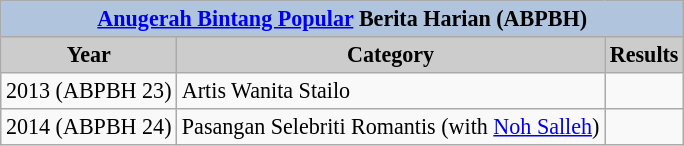<table class="wikitable" style="font-size:92%;">
<tr>
<th colspan=4 style="background:#B0C4DE;"><a href='#'>Anugerah Bintang Popular</a> Berita Harian (ABPBH)</th>
</tr>
<tr align="center">
<th style="background: #CCCCCC;">Year</th>
<th style="background: #CCCCCC;">Category</th>
<th style="background: #CCCCCC;">Results</th>
</tr>
<tr>
<td rowspan="1">2013 (ABPBH 23)</td>
<td>Artis Wanita Stailo</td>
<td></td>
</tr>
<tr>
<td rowspan="1">2014 (ABPBH 24)</td>
<td>Pasangan Selebriti Romantis (with <a href='#'>Noh Salleh</a>)</td>
<td></td>
</tr>
</table>
